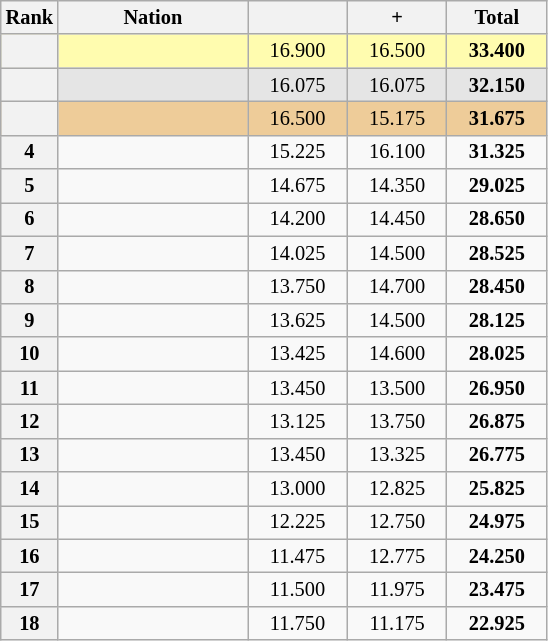<table class="wikitable sortable" style="text-align:center; font-size:85%">
<tr>
<th scope="col" style="width:20px;">Rank</th>
<th ! scope="col" style="width:120px;">Nation</th>
<th ! scope="col" style="width:60px;"></th>
<th ! scope="col" style="width:60px;"> + </th>
<th ! scope="col" style="width:60px;">Total</th>
</tr>
<tr style="background:#fffcaf;">
<th scope=row style="text-align:center"></th>
<td align=left></td>
<td>16.900</td>
<td>16.500</td>
<td><strong>33.400</strong></td>
</tr>
<tr style="background:#e5e5e5;">
<th scope=row style="text-align:center"></th>
<td align=left></td>
<td>16.075</td>
<td>16.075</td>
<td><strong>32.150</strong></td>
</tr>
<tr style="background:#ec9;">
<th scope=row style="text-align:center"></th>
<td align=left></td>
<td>16.500</td>
<td>15.175</td>
<td><strong>31.675</strong></td>
</tr>
<tr>
<th scope=row style="text-align:center">4</th>
<td align=left></td>
<td>15.225</td>
<td>16.100</td>
<td><strong>31.325</strong></td>
</tr>
<tr>
<th scope=row style="text-align:center">5</th>
<td align=left></td>
<td>14.675</td>
<td>14.350</td>
<td><strong>29.025</strong></td>
</tr>
<tr>
<th scope=row style="text-align:center">6</th>
<td align=left></td>
<td>14.200</td>
<td>14.450</td>
<td><strong>28.650</strong></td>
</tr>
<tr>
<th scope=row style="text-align:center">7</th>
<td align=left></td>
<td>14.025</td>
<td>14.500</td>
<td><strong>28.525</strong></td>
</tr>
<tr>
<th scope=row style="text-align:center">8</th>
<td align=left></td>
<td>13.750</td>
<td>14.700</td>
<td><strong>28.450</strong></td>
</tr>
<tr>
<th scope=row style="text-align:center">9</th>
<td align=left></td>
<td>13.625</td>
<td>14.500</td>
<td><strong>28.125</strong></td>
</tr>
<tr>
<th scope=row style="text-align:center">10</th>
<td align=left></td>
<td>13.425</td>
<td>14.600</td>
<td><strong>28.025</strong></td>
</tr>
<tr>
<th scope=row style="text-align:center">11</th>
<td align=left></td>
<td>13.450</td>
<td>13.500</td>
<td><strong>26.950</strong></td>
</tr>
<tr>
<th scope=row style="text-align:center">12</th>
<td align=left></td>
<td>13.125</td>
<td>13.750</td>
<td><strong>26.875</strong></td>
</tr>
<tr>
<th scope=row style="text-align:center">13</th>
<td align=left></td>
<td>13.450</td>
<td>13.325</td>
<td><strong>26.775</strong></td>
</tr>
<tr>
<th scope=row style="text-align:center">14</th>
<td align=left></td>
<td>13.000</td>
<td>12.825</td>
<td><strong>25.825</strong></td>
</tr>
<tr>
<th scope=row style="text-align:center">15</th>
<td align=left></td>
<td>12.225</td>
<td>12.750</td>
<td><strong>24.975</strong></td>
</tr>
<tr>
<th scope=row style="text-align:center">16</th>
<td align=left></td>
<td>11.475</td>
<td>12.775</td>
<td><strong>24.250</strong></td>
</tr>
<tr>
<th scope=row style="text-align:center">17</th>
<td align=left></td>
<td>11.500</td>
<td>11.975</td>
<td><strong>23.475</strong></td>
</tr>
<tr>
<th scope=row style="text-align:center">18</th>
<td align=left></td>
<td>11.750</td>
<td>11.175</td>
<td><strong>22.925</strong></td>
</tr>
</table>
